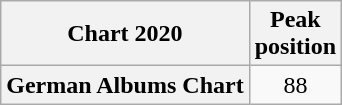<table class="wikitable sortable plainrowheaders" style="text-align:center;">
<tr>
<th scope="col">Chart 2020</th>
<th scope="col">Peak<br>position</th>
</tr>
<tr>
<th scope="row">German Albums Chart</th>
<td>88</td>
</tr>
</table>
